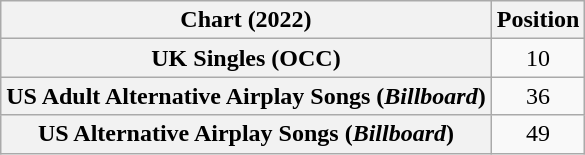<table class="wikitable sortable plainrowheaders" style="text-align:center">
<tr>
<th scope="col">Chart (2022)</th>
<th scope="col">Position</th>
</tr>
<tr>
<th scope="row">UK Singles (OCC)</th>
<td>10</td>
</tr>
<tr>
<th scope="row">US Adult Alternative Airplay Songs (<em>Billboard</em>)</th>
<td>36</td>
</tr>
<tr>
<th scope="row">US Alternative Airplay Songs (<em>Billboard</em>)</th>
<td>49</td>
</tr>
</table>
